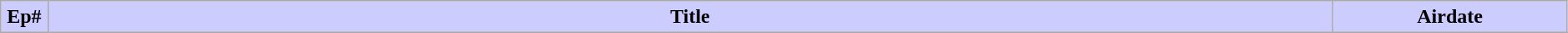<table class="wikitable" width=99%>
<tr>
<th style="background: #CCF" width="3%">Ep#</th>
<th style="background: #CCF">Title</th>
<th style="background: #CCF" width="15%">Airdate<br>



</th>
</tr>
</table>
